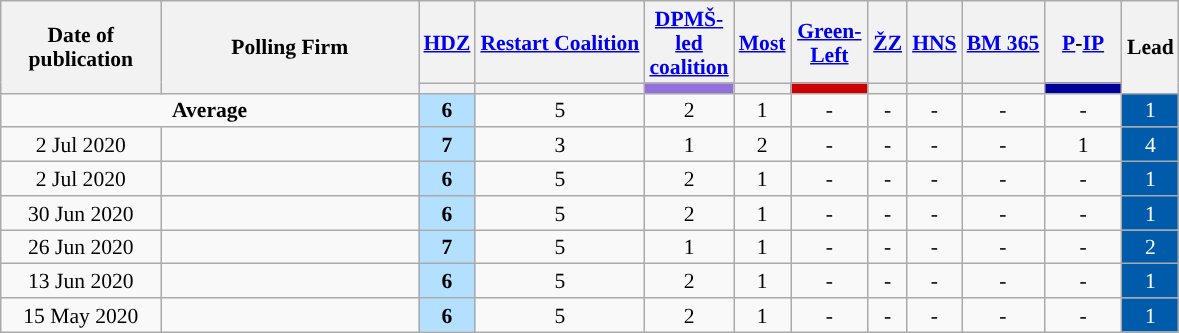<table class="wikitable sortable" style="text-align:center; font-size:90%; line-height:16px;">
<tr style="height:42px;">
<th style="width:100px;" rowspan="2">Date of publication</th>
<th style="width:165px;" rowspan="2">Polling Firm</th>
<th class="unsortable"><a href='#'>HDZ</a></th>
<th class="unsortable"><a href='#'>Restart Coalition</a></th>
<th class="unsortable"><a href='#'>DPMŠ-led coalition</a></th>
<th class="unsortable"><a href='#'>Most</a></th>
<th class="unsortable"><a href='#'>Green-Left</a></th>
<th class="unsortable"><a href='#'>ŽZ</a></th>
<th class="unsortable"><a href='#'>HNS</a></th>
<th class="unsortable"><a href='#'>BM 365</a></th>
<th class="unsortable"><a href='#'>P</a>-<a href='#'>IP</a></th>
<th class="unsortable" style="width:20px;" rowspan="2">Lead</th>
</tr>
<tr>
<th class="unsortable" style="color:inherit;background:"></th>
<th class="unsortable" style="color:inherit;background:"></th>
<th class="unsortable" style="color:inherit;background:#9370db; width:45px;"></th>
<th class="unsortable" style="color:inherit;background:"></th>
<th class="unsortable" style="background:#cc0000" width="45px"></th>
<th class="unsortable" style="color:inherit;background:"></th>
<th class="unsortable" style="color:inherit;background:"></th>
<th class="unsortable" style="color:inherit;background:"></th>
<th class="unsortable" style="color:inherit;background:#00009a; width:45px;"></th>
</tr>
<tr>
<td colspan="2"><strong>Average</strong></td>
<td style="background:#B3E0FF"><strong>6</strong></td>
<td>5</td>
<td>2</td>
<td>1</td>
<td>-</td>
<td>-</td>
<td>-</td>
<td>-</td>
<td>-</td>
<td style="background:#005BAA; color:white;">1</td>
</tr>
<tr>
<td>2 Jul 2020</td>
<td></td>
<td style="background:#B3E0FF"><strong>7</strong></td>
<td>3</td>
<td>1</td>
<td>2</td>
<td>-</td>
<td>-</td>
<td>-</td>
<td>-</td>
<td>1</td>
<td style="background:#005BAA; color:white;">4</td>
</tr>
<tr>
<td>2 Jul 2020</td>
<td></td>
<td style="background:#B3E0FF"><strong>6</strong></td>
<td>5</td>
<td>2</td>
<td>1</td>
<td>-</td>
<td>-</td>
<td>-</td>
<td>-</td>
<td>-</td>
<td style="background:#005BAA; color:white;">1</td>
</tr>
<tr>
<td>30 Jun 2020</td>
<td></td>
<td style="background:#B3E0FF"><strong>6</strong></td>
<td>5</td>
<td>2</td>
<td>1</td>
<td>-</td>
<td>-</td>
<td>-</td>
<td>-</td>
<td>-</td>
<td style="background:#005BAA; color:white;">1</td>
</tr>
<tr>
<td>26 Jun 2020</td>
<td></td>
<td style="background:#B3E0FF"><strong>7</strong></td>
<td>5</td>
<td>1</td>
<td>1</td>
<td>-</td>
<td>-</td>
<td>-</td>
<td>-</td>
<td>-</td>
<td style="background:#005BAA; color:white;">2</td>
</tr>
<tr>
<td>13 Jun 2020</td>
<td></td>
<td style="background:#B3E0FF"><strong>6</strong></td>
<td>5</td>
<td>2</td>
<td>1</td>
<td>-</td>
<td>-</td>
<td>-</td>
<td>-</td>
<td>-</td>
<td style="background:#005BAA; color:white;">1</td>
</tr>
<tr>
<td>15 May 2020</td>
<td></td>
<td style="background:#B3E0FF"><strong>6</strong></td>
<td>5</td>
<td>2</td>
<td>1</td>
<td>-</td>
<td>-</td>
<td>-</td>
<td>-</td>
<td>-</td>
<td style="background:#005BAA; color:white;">1</td>
</tr>
</table>
